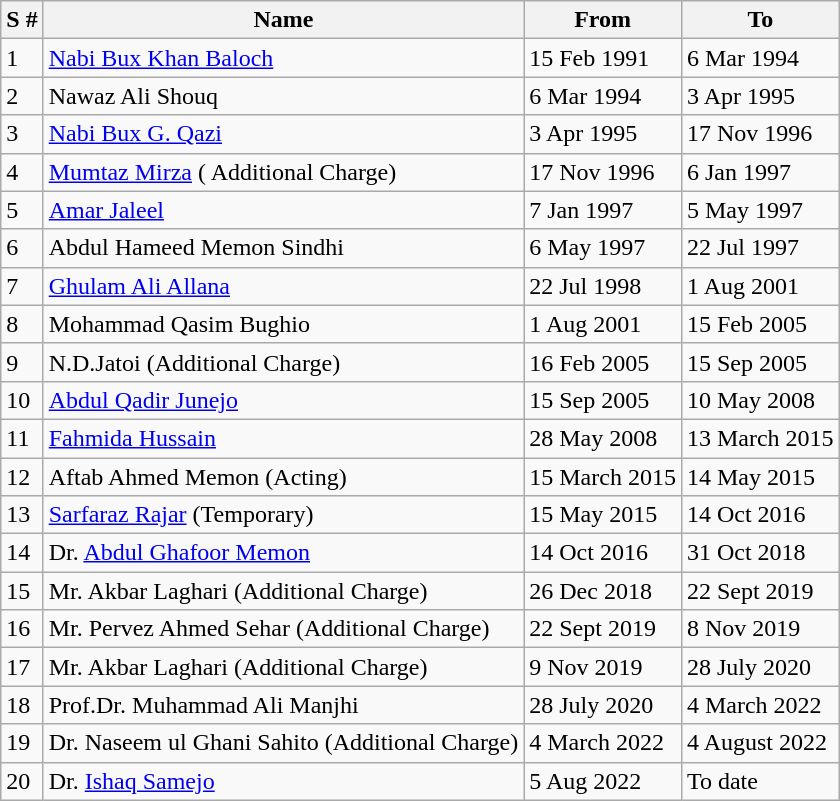<table class="wikitable">
<tr>
<th>S #</th>
<th>Name</th>
<th>From</th>
<th>To</th>
</tr>
<tr>
<td>1</td>
<td><a href='#'>Nabi Bux Khan Baloch</a></td>
<td>15 Feb 1991</td>
<td>6 Mar 1994</td>
</tr>
<tr>
<td>2</td>
<td>Nawaz Ali Shouq</td>
<td>6 Mar 1994</td>
<td>3 Apr 1995</td>
</tr>
<tr>
<td>3</td>
<td><a href='#'>Nabi Bux G. Qazi</a></td>
<td>3 Apr 1995</td>
<td>17 Nov 1996</td>
</tr>
<tr>
<td>4</td>
<td><a href='#'>Mumtaz Mirza</a> ( Additional Charge)</td>
<td>17 Nov 1996</td>
<td>6 Jan 1997</td>
</tr>
<tr>
<td>5</td>
<td><a href='#'>Amar Jaleel</a></td>
<td>7 Jan 1997</td>
<td>5 May 1997</td>
</tr>
<tr>
<td>6</td>
<td>Abdul Hameed Memon Sindhi</td>
<td>6 May 1997</td>
<td>22 Jul 1997</td>
</tr>
<tr>
<td>7</td>
<td><a href='#'>Ghulam Ali Allana</a></td>
<td>22 Jul 1998</td>
<td>1 Aug 2001</td>
</tr>
<tr>
<td>8</td>
<td>Mohammad Qasim Bughio</td>
<td>1 Aug 2001</td>
<td>15 Feb 2005</td>
</tr>
<tr>
<td>9</td>
<td>N.D.Jatoi (Additional Charge)</td>
<td>16 Feb 2005</td>
<td>15 Sep 2005</td>
</tr>
<tr>
<td>10</td>
<td><a href='#'>Abdul Qadir Junejo</a></td>
<td>15 Sep 2005</td>
<td>10 May 2008</td>
</tr>
<tr>
<td>11</td>
<td><a href='#'>Fahmida Hussain</a></td>
<td>28 May 2008</td>
<td>13 March 2015</td>
</tr>
<tr>
<td>12</td>
<td>Aftab Ahmed Memon (Acting)</td>
<td>15 March 2015</td>
<td>14 May 2015</td>
</tr>
<tr>
<td>13</td>
<td><a href='#'>Sarfaraz Rajar</a> (Temporary)</td>
<td>15 May 2015</td>
<td>14 Oct 2016</td>
</tr>
<tr>
<td>14</td>
<td>Dr. <a href='#'>Abdul Ghafoor Memon</a></td>
<td>14 Oct 2016</td>
<td>31 Oct 2018</td>
</tr>
<tr>
<td>15</td>
<td>Mr. Akbar Laghari (Additional Charge)</td>
<td>26 Dec 2018</td>
<td>22 Sept 2019</td>
</tr>
<tr>
<td>16</td>
<td>Mr. Pervez Ahmed Sehar (Additional Charge)</td>
<td>22 Sept 2019</td>
<td>8 Nov 2019</td>
</tr>
<tr>
<td>17</td>
<td>Mr. Akbar Laghari (Additional Charge)</td>
<td>9 Nov 2019</td>
<td>28 July 2020</td>
</tr>
<tr>
<td>18</td>
<td>Prof.Dr. Muhammad Ali Manjhi</td>
<td>28 July 2020</td>
<td>4 March 2022</td>
</tr>
<tr>
<td>19</td>
<td>Dr. Naseem ul Ghani Sahito (Additional Charge)</td>
<td>4 March 2022</td>
<td>4 August 2022</td>
</tr>
<tr>
<td>20</td>
<td>Dr. <a href='#'>Ishaq Samejo</a></td>
<td>5 Aug 2022</td>
<td>To date</td>
</tr>
</table>
